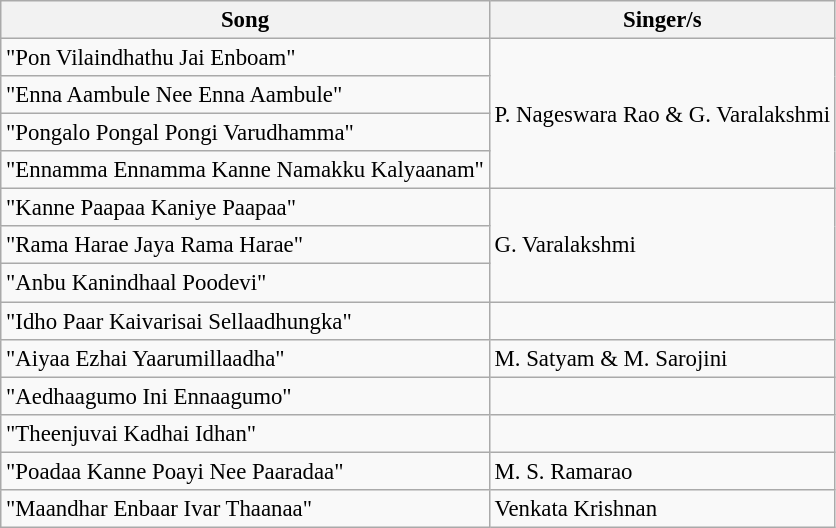<table class="wikitable" style="font-size:95%;">
<tr>
<th>Song</th>
<th>Singer/s</th>
</tr>
<tr>
<td>"Pon Vilaindhathu Jai Enboam"</td>
<td rowspan=4>P. Nageswara Rao & G. Varalakshmi</td>
</tr>
<tr>
<td>"Enna Aambule Nee Enna Aambule"</td>
</tr>
<tr>
<td>"Pongalo Pongal Pongi Varudhamma"</td>
</tr>
<tr>
<td>"Ennamma Ennamma Kanne Namakku Kalyaanam"</td>
</tr>
<tr>
<td>"Kanne Paapaa Kaniye Paapaa"</td>
<td rowspan=3>G. Varalakshmi</td>
</tr>
<tr>
<td>"Rama Harae Jaya Rama Harae"</td>
</tr>
<tr>
<td>"Anbu Kanindhaal Poodevi"</td>
</tr>
<tr>
<td>"Idho Paar Kaivarisai Sellaadhungka"</td>
<td></td>
</tr>
<tr>
<td>"Aiyaa Ezhai Yaarumillaadha"</td>
<td>M. Satyam & M. Sarojini</td>
</tr>
<tr>
<td>"Aedhaagumo Ini Ennaagumo"</td>
<td></td>
</tr>
<tr>
<td>"Theenjuvai Kadhai Idhan"</td>
<td></td>
</tr>
<tr>
<td>"Poadaa Kanne Poayi Nee Paaradaa"</td>
<td>M. S. Ramarao</td>
</tr>
<tr>
<td>"Maandhar Enbaar Ivar Thaanaa"</td>
<td>Venkata Krishnan</td>
</tr>
</table>
